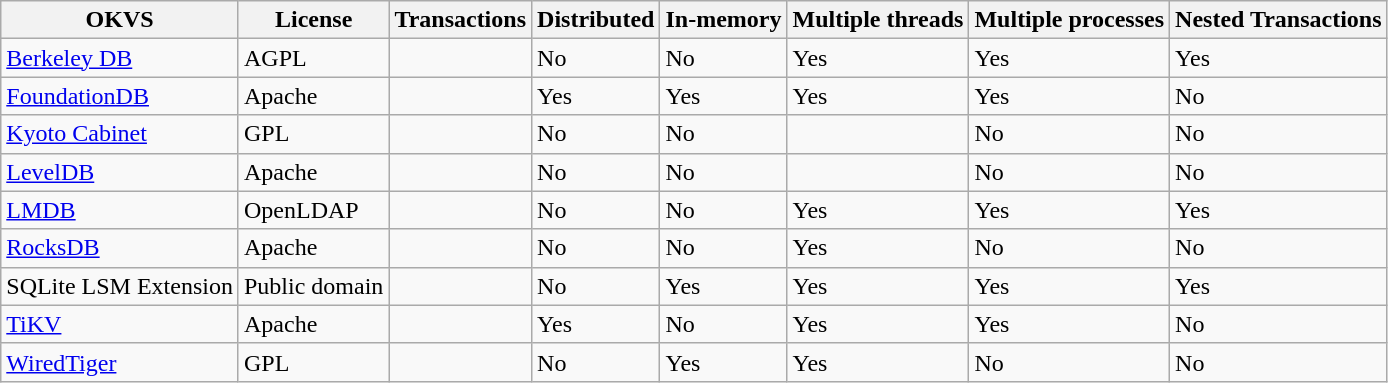<table class="wikitable">
<tr>
<th>OKVS</th>
<th>License</th>
<th>Transactions</th>
<th>Distributed</th>
<th>In-memory</th>
<th>Multiple threads</th>
<th>Multiple processes</th>
<th>Nested Transactions</th>
</tr>
<tr>
<td><a href='#'>Berkeley DB</a></td>
<td>AGPL</td>
<td></td>
<td>No</td>
<td>No</td>
<td>Yes</td>
<td>Yes</td>
<td>Yes</td>
</tr>
<tr>
<td><a href='#'>FoundationDB</a></td>
<td>Apache</td>
<td></td>
<td>Yes</td>
<td>Yes</td>
<td>Yes</td>
<td>Yes</td>
<td>No</td>
</tr>
<tr>
<td><a href='#'>Kyoto Cabinet</a></td>
<td>GPL</td>
<td></td>
<td>No</td>
<td>No</td>
<td></td>
<td>No</td>
<td>No</td>
</tr>
<tr>
<td><a href='#'>LevelDB</a></td>
<td>Apache</td>
<td></td>
<td>No</td>
<td>No</td>
<td></td>
<td>No</td>
<td>No</td>
</tr>
<tr>
<td><a href='#'>LMDB</a></td>
<td>OpenLDAP</td>
<td></td>
<td>No</td>
<td>No</td>
<td>Yes</td>
<td>Yes</td>
<td>Yes</td>
</tr>
<tr>
<td><a href='#'>RocksDB</a></td>
<td>Apache</td>
<td></td>
<td>No</td>
<td>No</td>
<td>Yes</td>
<td>No</td>
<td>No</td>
</tr>
<tr>
<td>SQLite LSM Extension</td>
<td>Public domain</td>
<td></td>
<td>No</td>
<td>Yes</td>
<td>Yes</td>
<td>Yes</td>
<td>Yes</td>
</tr>
<tr>
<td><a href='#'>TiKV</a></td>
<td>Apache</td>
<td></td>
<td>Yes</td>
<td>No</td>
<td>Yes</td>
<td>Yes</td>
<td>No</td>
</tr>
<tr>
<td><a href='#'>WiredTiger</a></td>
<td>GPL</td>
<td></td>
<td>No</td>
<td>Yes</td>
<td>Yes</td>
<td>No</td>
<td>No</td>
</tr>
</table>
